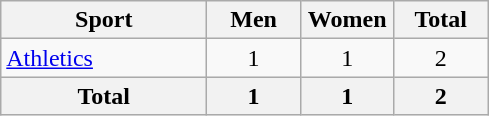<table class="wikitable sortable" style=text-align:center>
<tr>
<th width=130>Sport</th>
<th width=55>Men</th>
<th width=55>Women</th>
<th width=55>Total</th>
</tr>
<tr>
<td align=left><a href='#'>Athletics</a></td>
<td>1</td>
<td>1</td>
<td>2</td>
</tr>
<tr>
<th>Total</th>
<th>1</th>
<th>1</th>
<th>2</th>
</tr>
</table>
